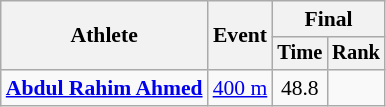<table class="wikitable" style="font-size:90%">
<tr>
<th rowspan="2">Athlete</th>
<th rowspan="2">Event</th>
<th colspan="2">Final</th>
</tr>
<tr style="font-size:95%">
<th>Time</th>
<th>Rank</th>
</tr>
<tr align=center>
<td align=left><strong><a href='#'>Abdul Rahim Ahmed</a></strong></td>
<td align=left><a href='#'>400 m</a></td>
<td>48.8</td>
<td></td>
</tr>
</table>
